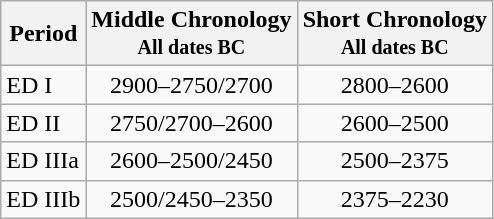<table class="wikitable">
<tr>
<th>Period</th>
<th>Middle Chronology<br><small>All dates BC</small></th>
<th>Short Chronology<br><small>All dates BC</small></th>
</tr>
<tr>
<td>ED I</td>
<td align="center">2900–2750/2700</td>
<td align="center">2800–2600</td>
</tr>
<tr>
<td>ED II</td>
<td align="center">2750/2700–2600</td>
<td align="center">2600–2500</td>
</tr>
<tr>
<td>ED IIIa</td>
<td align="center">2600–2500/2450</td>
<td align="center">2500–2375</td>
</tr>
<tr>
<td>ED IIIb</td>
<td align="center">2500/2450–2350</td>
<td align="center">2375–2230</td>
</tr>
</table>
